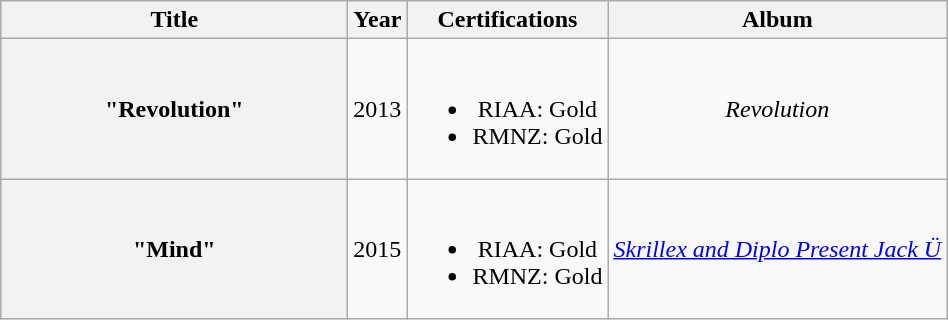<table class="wikitable plainrowheaders" style="text-align:center;">
<tr>
<th scope="col"  style="width:14em;">Title</th>
<th scope="col">Year</th>
<th scope="col">Certifications</th>
<th scope="col">Album</th>
</tr>
<tr>
<th scope="row">"Revolution"<br></th>
<td>2013</td>
<td><br><ul><li>RIAA: Gold</li><li>RMNZ: Gold</li></ul></td>
<td><em>Revolution</em></td>
</tr>
<tr>
<th scope="row">"Mind"<br></th>
<td>2015</td>
<td><br><ul><li>RIAA: Gold</li><li>RMNZ: Gold</li></ul></td>
<td><em><a href='#'>Skrillex and Diplo Present Jack Ü</a></em></td>
</tr>
</table>
